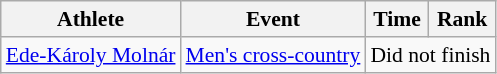<table class=wikitable style=font-size:90%;text-align:center>
<tr>
<th>Athlete</th>
<th>Event</th>
<th>Time</th>
<th>Rank</th>
</tr>
<tr align=center>
<td align=left><a href='#'>Ede-Károly Molnár</a></td>
<td align=left><a href='#'>Men's cross-country</a></td>
<td colspan=2>Did not finish</td>
</tr>
</table>
